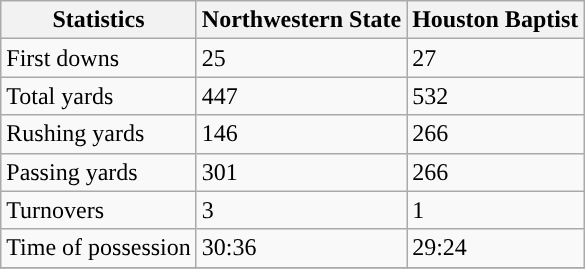<table class="wikitable">
<tr>
<th>Statistics</th>
<th>Northwestern State</th>
<th>Houston Baptist</th>
</tr>
<tr>
<td>First downs</td>
<td>25</td>
<td>27</td>
</tr>
<tr>
<td>Total yards</td>
<td>447</td>
<td>532</td>
</tr>
<tr>
<td>Rushing yards</td>
<td>146</td>
<td>266</td>
</tr>
<tr>
<td>Passing yards</td>
<td>301</td>
<td>266</td>
</tr>
<tr>
<td>Turnovers</td>
<td>3</td>
<td>1</td>
</tr>
<tr>
<td>Time of possession</td>
<td>30:36</td>
<td>29:24</td>
</tr>
<tr>
</tr>
</table>
